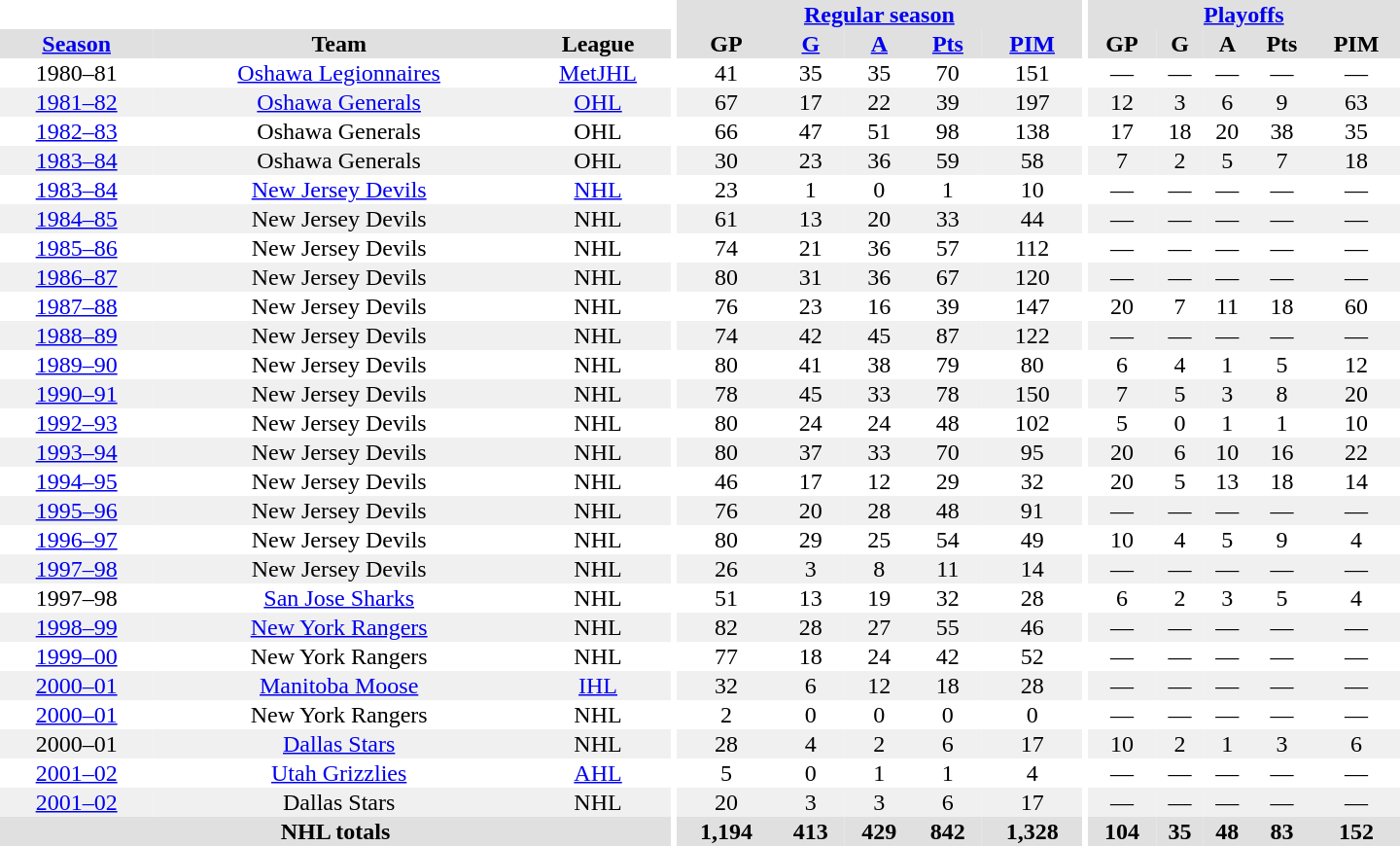<table border="0" cellpadding="1" cellspacing="0" style="text-align:center; width:60em">
<tr bgcolor="#e0e0e0">
<th colspan="3" bgcolor="#ffffff"></th>
<th rowspan="100" bgcolor="#ffffff"></th>
<th colspan="5"><a href='#'>Regular season</a></th>
<th rowspan="100" bgcolor="#ffffff"></th>
<th colspan="5"><a href='#'>Playoffs</a></th>
</tr>
<tr bgcolor="#e0e0e0">
<th><a href='#'>Season</a></th>
<th>Team</th>
<th>League</th>
<th>GP</th>
<th><a href='#'>G</a></th>
<th><a href='#'>A</a></th>
<th><a href='#'>Pts</a></th>
<th><a href='#'>PIM</a></th>
<th>GP</th>
<th>G</th>
<th>A</th>
<th>Pts</th>
<th>PIM</th>
</tr>
<tr>
<td>1980–81</td>
<td><a href='#'>Oshawa Legionnaires</a></td>
<td><a href='#'>MetJHL</a></td>
<td>41</td>
<td>35</td>
<td>35</td>
<td>70</td>
<td>151</td>
<td>—</td>
<td>—</td>
<td>—</td>
<td>—</td>
<td>—</td>
</tr>
<tr bgcolor="#f0f0f0">
<td><a href='#'>1981–82</a></td>
<td><a href='#'>Oshawa Generals</a></td>
<td><a href='#'>OHL</a></td>
<td>67</td>
<td>17</td>
<td>22</td>
<td>39</td>
<td>197</td>
<td>12</td>
<td>3</td>
<td>6</td>
<td>9</td>
<td>63</td>
</tr>
<tr>
<td><a href='#'>1982–83</a></td>
<td>Oshawa Generals</td>
<td>OHL</td>
<td>66</td>
<td>47</td>
<td>51</td>
<td>98</td>
<td>138</td>
<td>17</td>
<td>18</td>
<td>20</td>
<td>38</td>
<td>35</td>
</tr>
<tr bgcolor="#f0f0f0">
<td><a href='#'>1983–84</a></td>
<td>Oshawa Generals</td>
<td>OHL</td>
<td>30</td>
<td>23</td>
<td>36</td>
<td>59</td>
<td>58</td>
<td>7</td>
<td>2</td>
<td>5</td>
<td>7</td>
<td>18</td>
</tr>
<tr>
<td><a href='#'>1983–84</a></td>
<td><a href='#'>New Jersey Devils</a></td>
<td><a href='#'>NHL</a></td>
<td>23</td>
<td>1</td>
<td>0</td>
<td>1</td>
<td>10</td>
<td>—</td>
<td>—</td>
<td>—</td>
<td>—</td>
<td>—</td>
</tr>
<tr bgcolor="#f0f0f0">
<td><a href='#'>1984–85</a></td>
<td>New Jersey Devils</td>
<td>NHL</td>
<td>61</td>
<td>13</td>
<td>20</td>
<td>33</td>
<td>44</td>
<td>—</td>
<td>—</td>
<td>—</td>
<td>—</td>
<td>—</td>
</tr>
<tr>
<td><a href='#'>1985–86</a></td>
<td>New Jersey Devils</td>
<td>NHL</td>
<td>74</td>
<td>21</td>
<td>36</td>
<td>57</td>
<td>112</td>
<td>—</td>
<td>—</td>
<td>—</td>
<td>—</td>
<td>—</td>
</tr>
<tr bgcolor="#f0f0f0">
<td><a href='#'>1986–87</a></td>
<td>New Jersey Devils</td>
<td>NHL</td>
<td>80</td>
<td>31</td>
<td>36</td>
<td>67</td>
<td>120</td>
<td>—</td>
<td>—</td>
<td>—</td>
<td>—</td>
<td>—</td>
</tr>
<tr>
<td><a href='#'>1987–88</a></td>
<td>New Jersey Devils</td>
<td>NHL</td>
<td>76</td>
<td>23</td>
<td>16</td>
<td>39</td>
<td>147</td>
<td>20</td>
<td>7</td>
<td>11</td>
<td>18</td>
<td>60</td>
</tr>
<tr bgcolor="#f0f0f0">
<td><a href='#'>1988–89</a></td>
<td>New Jersey Devils</td>
<td>NHL</td>
<td>74</td>
<td>42</td>
<td>45</td>
<td>87</td>
<td>122</td>
<td>—</td>
<td>—</td>
<td>—</td>
<td>—</td>
<td>—</td>
</tr>
<tr>
<td><a href='#'>1989–90</a></td>
<td>New Jersey Devils</td>
<td>NHL</td>
<td>80</td>
<td>41</td>
<td>38</td>
<td>79</td>
<td>80</td>
<td>6</td>
<td>4</td>
<td>1</td>
<td>5</td>
<td>12</td>
</tr>
<tr bgcolor="#f0f0f0">
<td><a href='#'>1990–91</a></td>
<td>New Jersey Devils</td>
<td>NHL</td>
<td>78</td>
<td>45</td>
<td>33</td>
<td>78</td>
<td>150</td>
<td>7</td>
<td>5</td>
<td>3</td>
<td>8</td>
<td>20</td>
</tr>
<tr>
<td><a href='#'>1992–93</a></td>
<td>New Jersey Devils</td>
<td>NHL</td>
<td>80</td>
<td>24</td>
<td>24</td>
<td>48</td>
<td>102</td>
<td>5</td>
<td>0</td>
<td>1</td>
<td>1</td>
<td>10</td>
</tr>
<tr bgcolor="#f0f0f0">
<td><a href='#'>1993–94</a></td>
<td>New Jersey Devils</td>
<td>NHL</td>
<td>80</td>
<td>37</td>
<td>33</td>
<td>70</td>
<td>95</td>
<td>20</td>
<td>6</td>
<td>10</td>
<td>16</td>
<td>22</td>
</tr>
<tr>
<td><a href='#'>1994–95</a></td>
<td>New Jersey Devils</td>
<td>NHL</td>
<td>46</td>
<td>17</td>
<td>12</td>
<td>29</td>
<td>32</td>
<td>20</td>
<td>5</td>
<td>13</td>
<td>18</td>
<td>14</td>
</tr>
<tr bgcolor="#f0f0f0">
<td><a href='#'>1995–96</a></td>
<td>New Jersey Devils</td>
<td>NHL</td>
<td>76</td>
<td>20</td>
<td>28</td>
<td>48</td>
<td>91</td>
<td>—</td>
<td>—</td>
<td>—</td>
<td>—</td>
<td>—</td>
</tr>
<tr>
<td><a href='#'>1996–97</a></td>
<td>New Jersey Devils</td>
<td>NHL</td>
<td>80</td>
<td>29</td>
<td>25</td>
<td>54</td>
<td>49</td>
<td>10</td>
<td>4</td>
<td>5</td>
<td>9</td>
<td>4</td>
</tr>
<tr bgcolor="#f0f0f0">
<td><a href='#'>1997–98</a></td>
<td>New Jersey Devils</td>
<td>NHL</td>
<td>26</td>
<td>3</td>
<td>8</td>
<td>11</td>
<td>14</td>
<td>—</td>
<td>—</td>
<td>—</td>
<td>—</td>
<td>—</td>
</tr>
<tr>
<td>1997–98</td>
<td><a href='#'>San Jose Sharks</a></td>
<td>NHL</td>
<td>51</td>
<td>13</td>
<td>19</td>
<td>32</td>
<td>28</td>
<td>6</td>
<td>2</td>
<td>3</td>
<td>5</td>
<td>4</td>
</tr>
<tr bgcolor="#f0f0f0">
<td><a href='#'>1998–99</a></td>
<td><a href='#'>New York Rangers</a></td>
<td>NHL</td>
<td>82</td>
<td>28</td>
<td>27</td>
<td>55</td>
<td>46</td>
<td>—</td>
<td>—</td>
<td>—</td>
<td>—</td>
<td>—</td>
</tr>
<tr>
<td><a href='#'>1999–00</a></td>
<td>New York Rangers</td>
<td>NHL</td>
<td>77</td>
<td>18</td>
<td>24</td>
<td>42</td>
<td>52</td>
<td>—</td>
<td>—</td>
<td>—</td>
<td>—</td>
<td>—</td>
</tr>
<tr bgcolor="#f0f0f0">
<td><a href='#'>2000–01</a></td>
<td><a href='#'>Manitoba Moose</a></td>
<td><a href='#'>IHL</a></td>
<td>32</td>
<td>6</td>
<td>12</td>
<td>18</td>
<td>28</td>
<td>—</td>
<td>—</td>
<td>—</td>
<td>—</td>
<td>—</td>
</tr>
<tr>
<td><a href='#'>2000–01</a></td>
<td>New York Rangers</td>
<td>NHL</td>
<td>2</td>
<td>0</td>
<td>0</td>
<td>0</td>
<td>0</td>
<td>—</td>
<td>—</td>
<td>—</td>
<td>—</td>
<td>—</td>
</tr>
<tr bgcolor="#f0f0f0">
<td>2000–01</td>
<td><a href='#'>Dallas Stars</a></td>
<td>NHL</td>
<td>28</td>
<td>4</td>
<td>2</td>
<td>6</td>
<td>17</td>
<td>10</td>
<td>2</td>
<td>1</td>
<td>3</td>
<td>6</td>
</tr>
<tr>
<td><a href='#'>2001–02</a></td>
<td><a href='#'>Utah Grizzlies</a></td>
<td><a href='#'>AHL</a></td>
<td>5</td>
<td>0</td>
<td>1</td>
<td>1</td>
<td>4</td>
<td>—</td>
<td>—</td>
<td>—</td>
<td>—</td>
<td>—</td>
</tr>
<tr bgcolor="#f0f0f0">
<td><a href='#'>2001–02</a></td>
<td>Dallas Stars</td>
<td>NHL</td>
<td>20</td>
<td>3</td>
<td>3</td>
<td>6</td>
<td>17</td>
<td>—</td>
<td>—</td>
<td>—</td>
<td>—</td>
<td>—</td>
</tr>
<tr bgcolor="#e0e0e0">
<th colspan="3">NHL totals</th>
<th>1,194</th>
<th>413</th>
<th>429</th>
<th>842</th>
<th>1,328</th>
<th>104</th>
<th>35</th>
<th>48</th>
<th>83</th>
<th>152</th>
</tr>
</table>
